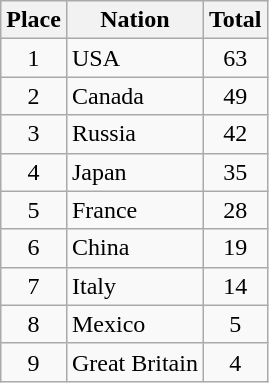<table class="wikitable sortable" style="text-align: center">
<tr>
<th>Place</th>
<th>Nation</th>
<th>Total</th>
</tr>
<tr>
<td>1</td>
<td align=left> USA</td>
<td>63</td>
</tr>
<tr>
<td>2</td>
<td align=left> Canada</td>
<td>49</td>
</tr>
<tr>
<td>3</td>
<td align=left> Russia</td>
<td>42</td>
</tr>
<tr>
<td>4</td>
<td align=left> Japan</td>
<td>35</td>
</tr>
<tr>
<td>5</td>
<td align=left> France</td>
<td>28</td>
</tr>
<tr>
<td>6</td>
<td align=left> China</td>
<td>19</td>
</tr>
<tr>
<td>7</td>
<td align=left> Italy</td>
<td>14</td>
</tr>
<tr>
<td>8</td>
<td align=left> Mexico</td>
<td>5</td>
</tr>
<tr>
<td>9</td>
<td align=left> Great Britain</td>
<td>4</td>
</tr>
</table>
